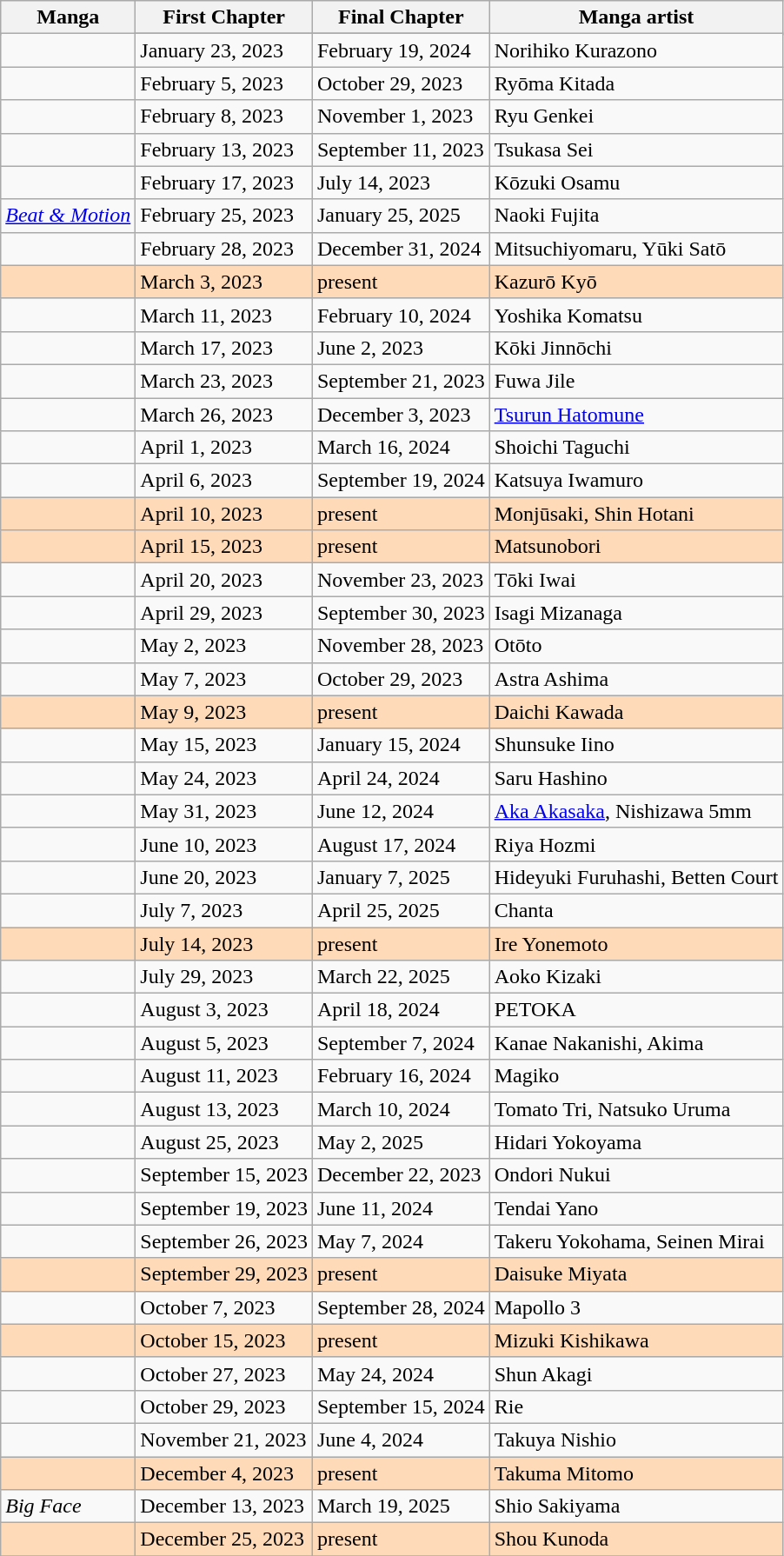<table class="wikitable sortable">
<tr>
<th rowspan="2" scope="col">Manga</th>
<th colspan="1" scope="col">First Chapter</th>
<th colspan="1" scope="col">Final Chapter</th>
<th rowspan="2" scope="col">Manga artist</th>
</tr>
<tr>
</tr>
<tr>
<td></td>
<td>January 23, 2023</td>
<td>February 19, 2024</td>
<td>Norihiko Kurazono</td>
</tr>
<tr>
<td></td>
<td>February 5, 2023</td>
<td>October 29, 2023</td>
<td>Ryōma Kitada</td>
</tr>
<tr>
<td></td>
<td>February 8, 2023</td>
<td>November 1, 2023</td>
<td>Ryu Genkei</td>
</tr>
<tr>
<td></td>
<td>February 13, 2023</td>
<td>September 11, 2023</td>
<td>Tsukasa Sei</td>
</tr>
<tr>
<td></td>
<td>February 17, 2023</td>
<td>July 14, 2023</td>
<td>Kōzuki Osamu</td>
</tr>
<tr>
<td><em><a href='#'>Beat & Motion</a></em></td>
<td>February 25, 2023</td>
<td>January 25, 2025</td>
<td>Naoki Fujita</td>
</tr>
<tr>
<td></td>
<td>February 28, 2023</td>
<td>December 31, 2024</td>
<td>Mitsuchiyomaru, Yūki Satō</td>
</tr>
<tr style="background-color:#FFDAB9;">
<td></td>
<td>March 3, 2023</td>
<td>present</td>
<td>Kazurō Kyō</td>
</tr>
<tr>
<td></td>
<td>March 11, 2023</td>
<td>February 10, 2024</td>
<td>Yoshika Komatsu</td>
</tr>
<tr>
<td></td>
<td>March 17, 2023</td>
<td>June 2, 2023</td>
<td>Kōki Jinnōchi</td>
</tr>
<tr>
<td></td>
<td>March 23, 2023</td>
<td>September 21, 2023</td>
<td>Fuwa Jile</td>
</tr>
<tr>
<td></td>
<td>March 26, 2023</td>
<td>December 3, 2023</td>
<td><a href='#'>Tsurun Hatomune</a></td>
</tr>
<tr>
<td></td>
<td>April 1, 2023</td>
<td>March 16, 2024</td>
<td>Shoichi Taguchi</td>
</tr>
<tr>
<td></td>
<td>April 6, 2023</td>
<td>September 19, 2024</td>
<td>Katsuya Iwamuro</td>
</tr>
<tr style="background-color:#FFDAB9;">
<td></td>
<td>April 10, 2023</td>
<td>present</td>
<td>Monjūsaki, Shin Hotani</td>
</tr>
<tr style="background-color:#FFDAB9;">
<td></td>
<td>April 15, 2023</td>
<td>present</td>
<td>Matsunobori</td>
</tr>
<tr>
<td></td>
<td>April 20, 2023</td>
<td>November 23, 2023</td>
<td>Tōki Iwai</td>
</tr>
<tr>
<td></td>
<td>April 29, 2023</td>
<td>September 30, 2023</td>
<td>Isagi Mizanaga</td>
</tr>
<tr>
<td></td>
<td>May 2, 2023</td>
<td>November 28, 2023</td>
<td>Otōto</td>
</tr>
<tr>
<td></td>
<td>May 7, 2023</td>
<td>October 29, 2023</td>
<td>Astra Ashima</td>
</tr>
<tr style="background-color:#FFDAB9;">
<td></td>
<td>May 9, 2023</td>
<td>present</td>
<td>Daichi Kawada</td>
</tr>
<tr>
<td></td>
<td>May 15, 2023</td>
<td>January 15, 2024</td>
<td>Shunsuke Iino</td>
</tr>
<tr>
<td></td>
<td>May 24, 2023</td>
<td>April 24, 2024</td>
<td>Saru Hashino</td>
</tr>
<tr>
<td></td>
<td>May 31, 2023</td>
<td>June 12, 2024</td>
<td><a href='#'>Aka Akasaka</a>, Nishizawa 5mm</td>
</tr>
<tr>
<td></td>
<td>June 10, 2023</td>
<td>August 17, 2024</td>
<td>Riya Hozmi</td>
</tr>
<tr>
<td></td>
<td>June 20, 2023</td>
<td>January 7, 2025</td>
<td>Hideyuki Furuhashi, Betten Court</td>
</tr>
<tr>
<td></td>
<td>July 7, 2023</td>
<td>April 25, 2025</td>
<td>Chanta</td>
</tr>
<tr style="background-color:#FFDAB9;">
<td></td>
<td>July 14, 2023</td>
<td>present</td>
<td>Ire Yonemoto</td>
</tr>
<tr>
<td></td>
<td>July 29, 2023</td>
<td>March 22, 2025</td>
<td>Aoko Kizaki</td>
</tr>
<tr>
<td></td>
<td>August 3, 2023</td>
<td>April 18, 2024</td>
<td>PETOKA</td>
</tr>
<tr>
<td></td>
<td>August 5, 2023</td>
<td>September 7, 2024</td>
<td>Kanae Nakanishi, Akima</td>
</tr>
<tr>
<td></td>
<td>August 11, 2023</td>
<td>February 16, 2024</td>
<td>Magiko</td>
</tr>
<tr>
<td></td>
<td>August 13, 2023</td>
<td>March 10, 2024</td>
<td>Tomato Tri, Natsuko Uruma</td>
</tr>
<tr>
<td></td>
<td>August 25, 2023</td>
<td>May 2, 2025</td>
<td>Hidari Yokoyama</td>
</tr>
<tr>
<td></td>
<td>September 15, 2023</td>
<td>December 22, 2023</td>
<td>Ondori Nukui</td>
</tr>
<tr>
<td></td>
<td>September 19, 2023</td>
<td>June 11, 2024</td>
<td>Tendai Yano</td>
</tr>
<tr>
<td></td>
<td>September 26, 2023</td>
<td>May 7, 2024</td>
<td>Takeru Yokohama, Seinen Mirai</td>
</tr>
<tr style="background-color:#FFDAB9">
<td></td>
<td>September 29, 2023</td>
<td>present</td>
<td>Daisuke Miyata</td>
</tr>
<tr>
<td></td>
<td>October 7, 2023</td>
<td>September 28, 2024</td>
<td>Mapollo 3</td>
</tr>
<tr style="background-color:#FFDAB9">
<td></td>
<td>October 15, 2023</td>
<td>present</td>
<td>Mizuki Kishikawa</td>
</tr>
<tr>
<td></td>
<td>October 27, 2023</td>
<td>May 24, 2024</td>
<td>Shun Akagi</td>
</tr>
<tr>
<td></td>
<td>October 29, 2023</td>
<td>September 15, 2024</td>
<td>Rie</td>
</tr>
<tr>
<td></td>
<td>November 21, 2023</td>
<td>June 4, 2024</td>
<td>Takuya Nishio</td>
</tr>
<tr style="background-color:#FFDAB9">
<td></td>
<td>December 4, 2023</td>
<td>present</td>
<td>Takuma Mitomo</td>
</tr>
<tr>
<td><em>Big Face</em></td>
<td>December 13, 2023</td>
<td>March 19, 2025</td>
<td>Shio Sakiyama</td>
</tr>
<tr style="background-color:#FFDAB9">
<td></td>
<td>December 25, 2023</td>
<td>present</td>
<td>Shou Kunoda</td>
</tr>
<tr>
</tr>
</table>
